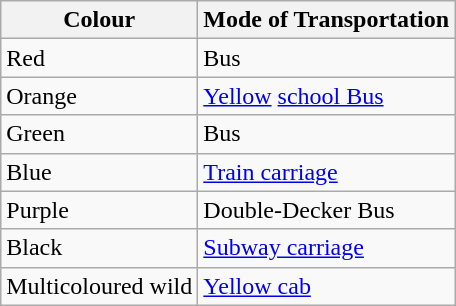<table class="wikitable">
<tr>
<th>Colour</th>
<th>Mode of Transportation</th>
</tr>
<tr>
<td>Red</td>
<td>Bus</td>
</tr>
<tr>
<td>Orange</td>
<td><a href='#'>Yellow</a> <a href='#'>school Bus</a></td>
</tr>
<tr>
<td>Green</td>
<td>Bus</td>
</tr>
<tr>
<td>Blue</td>
<td><a href='#'>Train carriage</a></td>
</tr>
<tr>
<td>Purple</td>
<td>Double-Decker Bus</td>
</tr>
<tr>
<td>Black</td>
<td><a href='#'>Subway carriage</a></td>
</tr>
<tr>
<td>Multicoloured wild</td>
<td><a href='#'>Yellow cab</a></td>
</tr>
</table>
